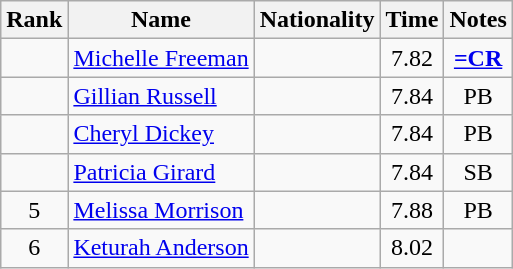<table class="wikitable sortable" style="text-align:center">
<tr>
<th>Rank</th>
<th>Name</th>
<th>Nationality</th>
<th>Time</th>
<th>Notes</th>
</tr>
<tr>
<td></td>
<td align="left"><a href='#'>Michelle Freeman</a></td>
<td align=left></td>
<td>7.82</td>
<td><strong><a href='#'>=CR</a></strong></td>
</tr>
<tr>
<td></td>
<td align="left"><a href='#'>Gillian Russell</a></td>
<td align=left></td>
<td>7.84</td>
<td>PB</td>
</tr>
<tr>
<td></td>
<td align="left"><a href='#'>Cheryl Dickey</a></td>
<td align=left></td>
<td>7.84</td>
<td>PB</td>
</tr>
<tr>
<td></td>
<td align="left"><a href='#'>Patricia Girard</a></td>
<td align=left></td>
<td>7.84</td>
<td>SB</td>
</tr>
<tr>
<td>5</td>
<td align="left"><a href='#'>Melissa Morrison</a></td>
<td align=left></td>
<td>7.88</td>
<td>PB</td>
</tr>
<tr>
<td>6</td>
<td align="left"><a href='#'>Keturah Anderson</a></td>
<td align=left></td>
<td>8.02</td>
<td></td>
</tr>
</table>
